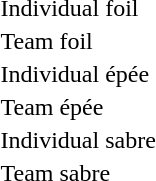<table>
<tr>
<td>Individual foil</td>
<td></td>
<td></td>
<td></td>
</tr>
<tr>
<td>Team foil</td>
<td></td>
<td></td>
<td></td>
</tr>
<tr>
<td>Individual épée</td>
<td></td>
<td></td>
<td></td>
</tr>
<tr>
<td>Team épée</td>
<td></td>
<td></td>
<td></td>
</tr>
<tr>
<td>Individual sabre</td>
<td></td>
<td></td>
<td></td>
</tr>
<tr>
<td>Team sabre</td>
<td></td>
<td></td>
<td></td>
</tr>
</table>
